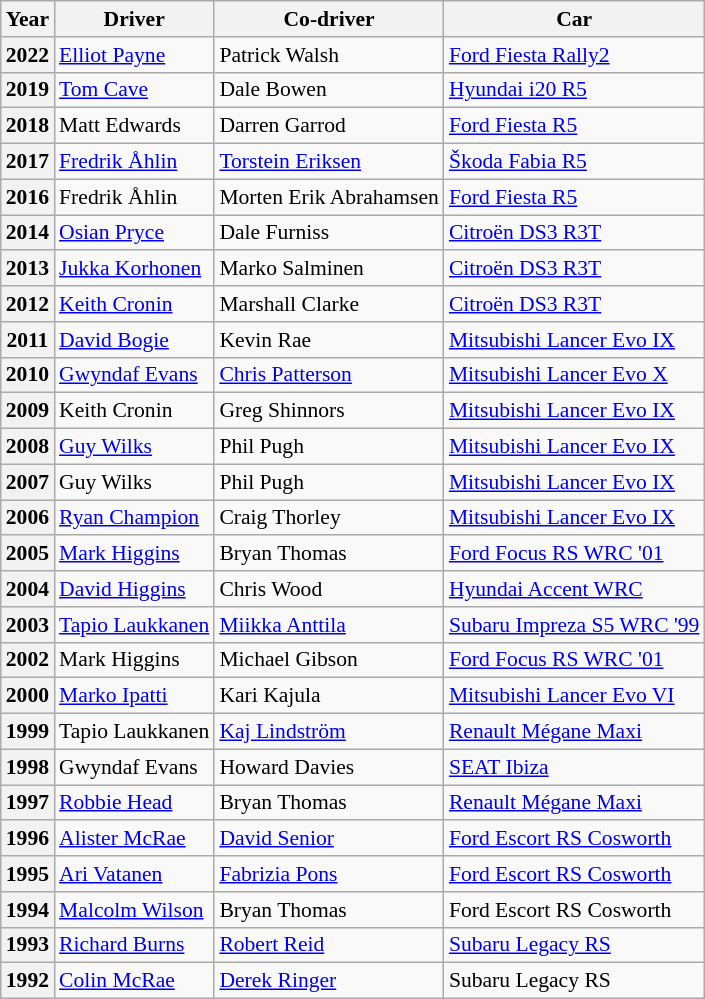<table class="wikitable" style="font-size: 90%;">
<tr>
<th>Year</th>
<th>Driver</th>
<th>Co-driver</th>
<th>Car</th>
</tr>
<tr>
<th>2022</th>
<td> <a href='#'>Elliot Payne</a></td>
<td> Patrick Walsh</td>
<td><a href='#'>Ford Fiesta Rally2</a></td>
</tr>
<tr>
<th>2019</th>
<td> <a href='#'>Tom Cave</a></td>
<td> Dale Bowen</td>
<td><a href='#'>Hyundai i20 R5</a></td>
</tr>
<tr>
<th>2018</th>
<td> Matt Edwards</td>
<td> Darren Garrod</td>
<td><a href='#'>Ford Fiesta R5</a></td>
</tr>
<tr>
<th>2017</th>
<td> <a href='#'>Fredrik Åhlin</a></td>
<td> <a href='#'>Torstein Eriksen</a></td>
<td><a href='#'>Škoda Fabia R5</a></td>
</tr>
<tr>
<th>2016</th>
<td> Fredrik Åhlin</td>
<td> Morten Erik Abrahamsen</td>
<td><a href='#'>Ford Fiesta R5</a></td>
</tr>
<tr>
<th>2014</th>
<td> <a href='#'>Osian Pryce</a></td>
<td> Dale Furniss</td>
<td><a href='#'>Citroën DS3 R3T</a></td>
</tr>
<tr>
<th>2013</th>
<td> <a href='#'>Jukka Korhonen</a></td>
<td> Marko Salminen</td>
<td><a href='#'>Citroën DS3 R3T</a></td>
</tr>
<tr>
<th>2012</th>
<td> <a href='#'>Keith Cronin</a></td>
<td> Marshall Clarke</td>
<td><a href='#'>Citroën DS3 R3T</a></td>
</tr>
<tr>
<th>2011</th>
<td> <a href='#'>David Bogie</a></td>
<td> Kevin Rae</td>
<td><a href='#'>Mitsubishi Lancer Evo IX</a></td>
</tr>
<tr>
<th>2010</th>
<td> <a href='#'>Gwyndaf Evans</a></td>
<td> <a href='#'>Chris Patterson</a></td>
<td><a href='#'>Mitsubishi Lancer Evo X</a></td>
</tr>
<tr>
<th>2009</th>
<td> Keith Cronin</td>
<td> Greg Shinnors</td>
<td><a href='#'>Mitsubishi Lancer Evo IX</a></td>
</tr>
<tr>
<th>2008</th>
<td> <a href='#'>Guy Wilks</a></td>
<td> Phil Pugh</td>
<td><a href='#'>Mitsubishi Lancer Evo IX</a></td>
</tr>
<tr>
<th>2007</th>
<td> Guy Wilks</td>
<td> Phil Pugh</td>
<td><a href='#'>Mitsubishi Lancer Evo IX</a></td>
</tr>
<tr>
<th>2006</th>
<td> <a href='#'>Ryan Champion</a></td>
<td> Craig Thorley</td>
<td><a href='#'>Mitsubishi Lancer Evo IX</a></td>
</tr>
<tr>
<th>2005</th>
<td> <a href='#'>Mark Higgins</a></td>
<td> Bryan Thomas</td>
<td><a href='#'>Ford Focus RS WRC '01</a></td>
</tr>
<tr>
<th>2004</th>
<td> <a href='#'>David Higgins</a></td>
<td> Chris Wood</td>
<td><a href='#'>Hyundai Accent WRC</a></td>
</tr>
<tr>
<th>2003</th>
<td> <a href='#'>Tapio Laukkanen</a></td>
<td> <a href='#'>Miikka Anttila</a></td>
<td><a href='#'>Subaru Impreza S5 WRC '99</a></td>
</tr>
<tr>
<th>2002</th>
<td> Mark Higgins</td>
<td> Michael Gibson</td>
<td><a href='#'>Ford Focus RS WRC '01</a></td>
</tr>
<tr>
<th>2000</th>
<td> <a href='#'>Marko Ipatti</a></td>
<td> Kari Kajula</td>
<td><a href='#'>Mitsubishi Lancer Evo VI</a></td>
</tr>
<tr>
<th>1999</th>
<td> Tapio Laukkanen</td>
<td> <a href='#'>Kaj Lindström</a></td>
<td><a href='#'>Renault Mégane Maxi</a></td>
</tr>
<tr>
<th>1998</th>
<td> Gwyndaf Evans</td>
<td> Howard Davies</td>
<td><a href='#'>SEAT Ibiza</a></td>
</tr>
<tr>
<th>1997</th>
<td> <a href='#'>Robbie Head</a></td>
<td> Bryan Thomas</td>
<td><a href='#'>Renault Mégane Maxi</a></td>
</tr>
<tr>
<th>1996</th>
<td> <a href='#'>Alister McRae</a></td>
<td> <a href='#'>David Senior</a></td>
<td><a href='#'>Ford Escort RS Cosworth</a></td>
</tr>
<tr>
<th>1995</th>
<td> <a href='#'>Ari Vatanen</a></td>
<td> <a href='#'>Fabrizia Pons</a></td>
<td><a href='#'>Ford Escort RS Cosworth</a></td>
</tr>
<tr>
<th>1994</th>
<td> <a href='#'>Malcolm Wilson</a></td>
<td> Bryan Thomas</td>
<td>Ford Escort RS Cosworth</td>
</tr>
<tr>
<th>1993</th>
<td> <a href='#'>Richard Burns</a></td>
<td> <a href='#'>Robert Reid</a></td>
<td><a href='#'>Subaru Legacy RS</a></td>
</tr>
<tr>
<th>1992</th>
<td> <a href='#'>Colin McRae</a></td>
<td> <a href='#'>Derek Ringer</a></td>
<td>Subaru Legacy RS</td>
</tr>
</table>
